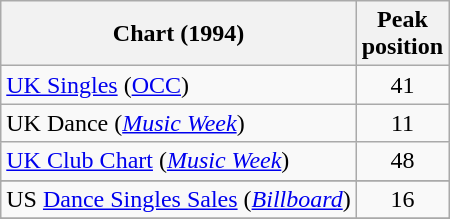<table class="wikitable sortable">
<tr>
<th>Chart (1994)</th>
<th>Peak<br>position</th>
</tr>
<tr>
<td><a href='#'>UK Singles</a> (<a href='#'>OCC</a>)</td>
<td align="center">41</td>
</tr>
<tr>
<td>UK Dance (<em><a href='#'>Music Week</a></em>)</td>
<td align="center">11</td>
</tr>
<tr>
<td><a href='#'>UK Club Chart</a> (<em><a href='#'>Music Week</a></em>)</td>
<td align="center">48</td>
</tr>
<tr>
</tr>
<tr>
<td>US <a href='#'>Dance Singles Sales</a> (<em><a href='#'>Billboard</a></em>)</td>
<td align="center">16</td>
</tr>
<tr>
</tr>
<tr>
</tr>
</table>
